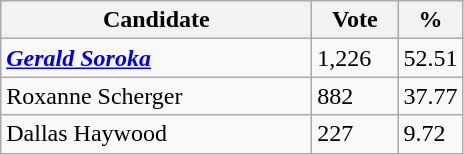<table class="wikitable">
<tr>
<th bgcolor="#DDDDFF" width="200px">Candidate</th>
<th bgcolor="#DDDDFF" width="50px">Vote</th>
<th bgcolor="#DDDDFF" width="30px">%</th>
</tr>
<tr>
<td><strong><em><a href='#'>Gerald Soroka</a></em></strong></td>
<td>1,226</td>
<td>52.51</td>
</tr>
<tr>
<td>Roxanne Scherger</td>
<td>882</td>
<td>37.77</td>
</tr>
<tr>
<td>Dallas Haywood</td>
<td>227</td>
<td>9.72</td>
</tr>
</table>
